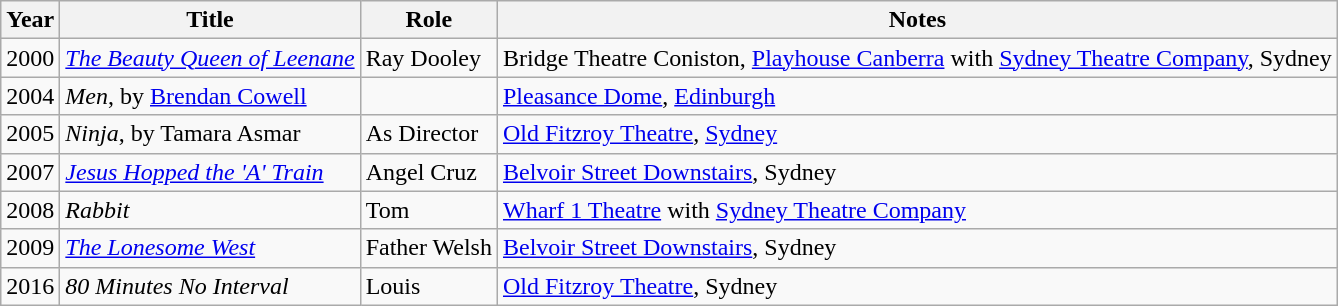<table class="wikitable plainrowheaders sortable">
<tr>
<th scope="col">Year</th>
<th scope="col">Title</th>
<th scope="col">Role</th>
<th class="unsortable">Notes</th>
</tr>
<tr>
<td>2000</td>
<td><em><a href='#'>The Beauty Queen of Leenane</a></em></td>
<td>Ray Dooley</td>
<td>Bridge Theatre Coniston, <a href='#'>Playhouse Canberra</a> with <a href='#'>Sydney Theatre Company</a>, Sydney</td>
</tr>
<tr>
<td>2004</td>
<td><em>Men</em>, by <a href='#'>Brendan Cowell</a></td>
<td></td>
<td><a href='#'>Pleasance Dome</a>, <a href='#'>Edinburgh</a></td>
</tr>
<tr>
<td>2005</td>
<td><em>Ninja</em>, by Tamara Asmar</td>
<td>As Director</td>
<td><a href='#'>Old Fitzroy Theatre</a>, <a href='#'>Sydney</a></td>
</tr>
<tr>
<td>2007</td>
<td><em><a href='#'>Jesus Hopped the 'A' Train</a></em></td>
<td>Angel Cruz</td>
<td><a href='#'>Belvoir Street Downstairs</a>, Sydney</td>
</tr>
<tr>
<td>2008</td>
<td><em>Rabbit</em></td>
<td>Tom</td>
<td><a href='#'>Wharf 1 Theatre</a> with <a href='#'>Sydney Theatre Company</a></td>
</tr>
<tr>
<td>2009</td>
<td><em><a href='#'>The Lonesome West</a></em></td>
<td>Father Welsh</td>
<td><a href='#'>Belvoir Street Downstairs</a>, Sydney</td>
</tr>
<tr>
<td>2016</td>
<td><em>80 Minutes No Interval</em></td>
<td>Louis</td>
<td><a href='#'>Old Fitzroy Theatre</a>, Sydney</td>
</tr>
</table>
